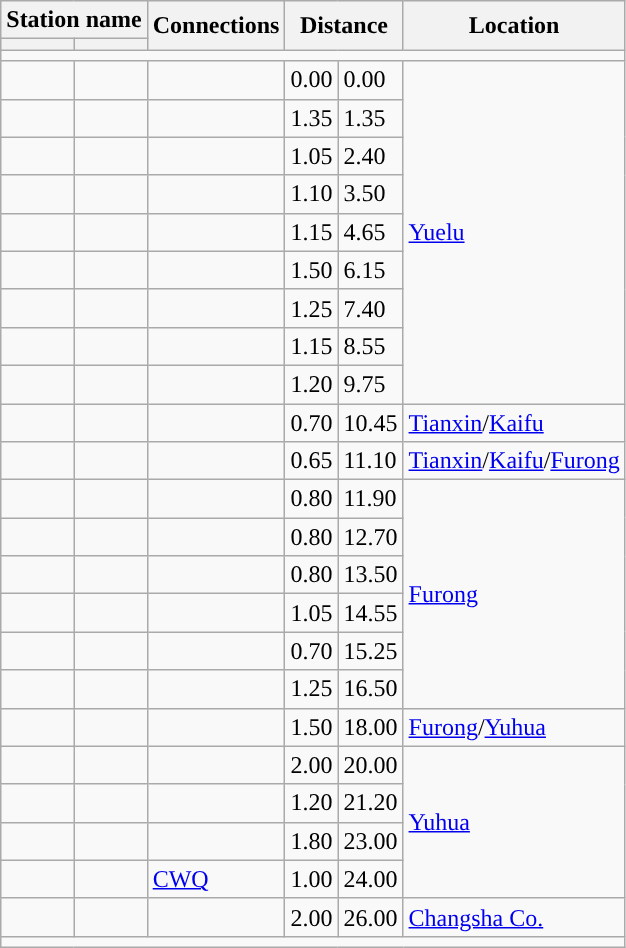<table class="wikitable">
<tr>
<th colspan="2">Station name</th>
<th rowspan="2">Connections</th>
<th colspan="2" rowspan="2">Distance<br></th>
<th rowspan="2">Location</th>
</tr>
<tr>
<th></th>
<th></th>
</tr>
<tr style="background:#">
<td colspan = "6"></td>
</tr>
<tr>
<td></td>
<td></td>
<td></td>
<td>0.00</td>
<td>0.00</td>
<td rowspan="9"><a href='#'>Yuelu</a></td>
</tr>
<tr>
<td></td>
<td></td>
<td></td>
<td>1.35</td>
<td>1.35</td>
</tr>
<tr>
<td></td>
<td></td>
<td></td>
<td>1.05</td>
<td>2.40</td>
</tr>
<tr>
<td></td>
<td></td>
<td></td>
<td>1.10</td>
<td>3.50</td>
</tr>
<tr>
<td></td>
<td></td>
<td></td>
<td>1.15</td>
<td>4.65</td>
</tr>
<tr>
<td></td>
<td></td>
<td></td>
<td>1.50</td>
<td>6.15</td>
</tr>
<tr>
<td></td>
<td></td>
<td></td>
<td>1.25</td>
<td>7.40</td>
</tr>
<tr>
<td></td>
<td></td>
<td></td>
<td>1.15</td>
<td>8.55</td>
</tr>
<tr>
<td></td>
<td></td>
<td></td>
<td>1.20</td>
<td>9.75</td>
</tr>
<tr>
<td></td>
<td></td>
<td></td>
<td>0.70</td>
<td>10.45</td>
<td><a href='#'>Tianxin</a>/<a href='#'>Kaifu</a></td>
</tr>
<tr>
<td></td>
<td></td>
<td></td>
<td>0.65</td>
<td>11.10</td>
<td><a href='#'>Tianxin</a>/<a href='#'>Kaifu</a>/<a href='#'>Furong</a></td>
</tr>
<tr>
<td></td>
<td></td>
<td></td>
<td>0.80</td>
<td>11.90</td>
<td rowspan="6"><a href='#'>Furong</a></td>
</tr>
<tr>
<td></td>
<td></td>
<td></td>
<td>0.80</td>
<td>12.70</td>
</tr>
<tr>
<td></td>
<td></td>
<td></td>
<td>0.80</td>
<td>13.50</td>
</tr>
<tr>
<td></td>
<td></td>
<td> </td>
<td>1.05</td>
<td>14.55</td>
</tr>
<tr>
<td></td>
<td></td>
<td></td>
<td>0.70</td>
<td>15.25</td>
</tr>
<tr>
<td></td>
<td></td>
<td></td>
<td>1.25</td>
<td>16.50</td>
</tr>
<tr>
<td></td>
<td></td>
<td></td>
<td>1.50</td>
<td>18.00</td>
<td><a href='#'>Furong</a>/<a href='#'>Yuhua</a></td>
</tr>
<tr>
<td></td>
<td></td>
<td></td>
<td>2.00</td>
<td>20.00</td>
<td rowspan="4"><a href='#'>Yuhua</a></td>
</tr>
<tr>
<td></td>
<td></td>
<td></td>
<td>1.20</td>
<td>21.20</td>
</tr>
<tr>
<td></td>
<td></td>
<td></td>
<td>1.80</td>
<td>23.00</td>
</tr>
<tr>
<td></td>
<td></td>
<td>   <a href='#'>CWQ</a></td>
<td>1.00</td>
<td>24.00</td>
</tr>
<tr>
<td></td>
<td></td>
<td></td>
<td>2.00</td>
<td>26.00</td>
<td><a href='#'>Changsha Co.</a></td>
</tr>
<tr style="background:#">
<td colspan = "6"></td>
</tr>
</table>
